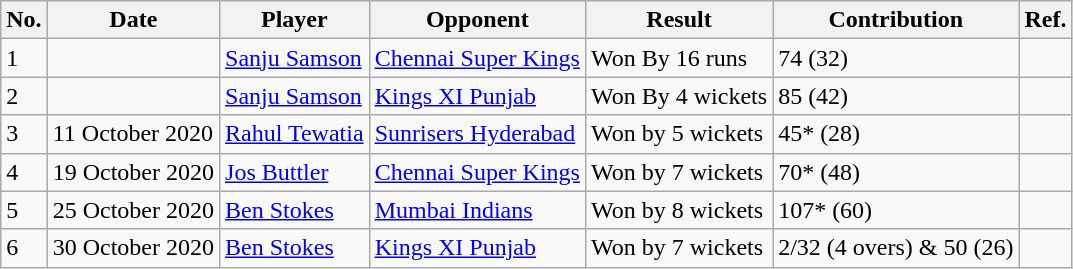<table class="wikitable sortable" text-align: "center;">
<tr>
<th>No.</th>
<th>Date</th>
<th>Player</th>
<th>Opponent</th>
<th>Result</th>
<th>Contribution</th>
<th>Ref.</th>
</tr>
<tr>
<td>1</td>
<td></td>
<td><a href='#'>Sanju Samson</a></td>
<td><a href='#'>Chennai Super Kings</a></td>
<td>Won By 16 runs</td>
<td>74 (32)</td>
<td></td>
</tr>
<tr>
<td>2</td>
<td></td>
<td><a href='#'>Sanju Samson</a></td>
<td><a href='#'>Kings XI Punjab</a></td>
<td>Won By 4 wickets</td>
<td>85 (42)</td>
<td></td>
</tr>
<tr>
<td>3</td>
<td>11 October 2020</td>
<td><a href='#'>Rahul Tewatia</a></td>
<td><a href='#'>Sunrisers Hyderabad</a></td>
<td>Won by 5 wickets</td>
<td>45* (28)</td>
<td></td>
</tr>
<tr>
<td>4</td>
<td>19 October 2020</td>
<td><a href='#'>Jos Buttler</a></td>
<td><a href='#'>Chennai Super Kings</a></td>
<td>Won by 7 wickets</td>
<td>70* (48)</td>
<td></td>
</tr>
<tr>
<td>5</td>
<td>25 October 2020</td>
<td><a href='#'>Ben Stokes</a></td>
<td><a href='#'>Mumbai Indians</a></td>
<td>Won by 8 wickets</td>
<td>107* (60)</td>
<td></td>
</tr>
<tr>
<td>6</td>
<td>30 October 2020</td>
<td><a href='#'>Ben Stokes</a></td>
<td><a href='#'>Kings XI Punjab</a></td>
<td>Won by 7 wickets</td>
<td>2/32 (4 overs) & 50 (26)</td>
<td></td>
</tr>
</table>
